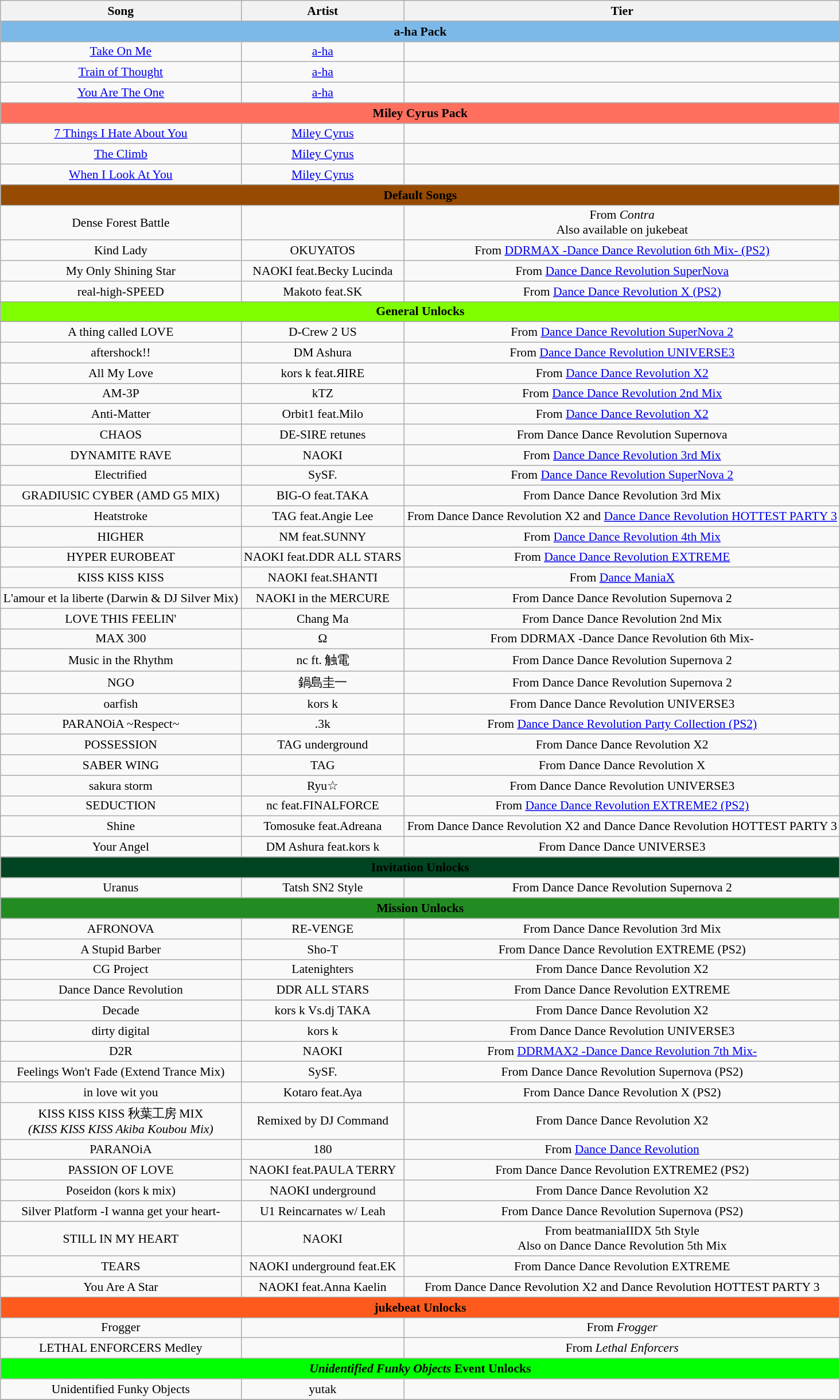<table class="wikitable sortable" style="font-size:90%; text-align:center;">
<tr>
<th><strong>Song</strong></th>
<th><strong>Artist</strong></th>
<th><strong>Tier</strong></th>
</tr>
<tr>
<th colspan="5" style="background:#7CB9E8;">a-ha Pack</th>
</tr>
<tr>
<td><a href='#'>Take On Me</a></td>
<td><a href='#'>a-ha</a></td>
<td></td>
</tr>
<tr>
<td><a href='#'>Train of Thought</a></td>
<td><a href='#'>a-ha</a></td>
<td></td>
</tr>
<tr>
<td><a href='#'>You Are The One</a></td>
<td><a href='#'>a-ha</a></td>
<td></td>
</tr>
<tr>
<th colspan="5" style="background:#FE6F5E;">Miley Cyrus Pack</th>
</tr>
<tr>
<td><a href='#'>7 Things I Hate About You</a></td>
<td><a href='#'>Miley Cyrus</a></td>
<td></td>
</tr>
<tr>
<td><a href='#'>The Climb</a></td>
<td><a href='#'>Miley Cyrus</a></td>
<td></td>
</tr>
<tr>
<td><a href='#'>When I Look At You</a></td>
<td><a href='#'>Miley Cyrus</a></td>
<td></td>
</tr>
<tr>
<th colspan="5" style="background:#964B00;">Default Songs</th>
</tr>
<tr>
<td>Dense Forest Battle</td>
<td></td>
<td>From <em>Contra</em><br>Also available on jukebeat<br></td>
</tr>
<tr>
<td>Kind Lady</td>
<td>OKUYATOS</td>
<td>From <a href='#'>DDRMAX -Dance Dance Revolution 6th Mix- (PS2)</a></td>
</tr>
<tr>
<td>My Only Shining Star</td>
<td>NAOKI feat.Becky Lucinda</td>
<td>From <a href='#'>Dance Dance Revolution SuperNova</a></td>
</tr>
<tr>
<td>real-high-SPEED</td>
<td>Makoto feat.SK</td>
<td>From <a href='#'>Dance Dance Revolution X (PS2)</a></td>
</tr>
<tr>
<th colspan="5" style="background:#7FFF00;">General Unlocks</th>
</tr>
<tr>
</tr>
<tr>
<td>A thing called LOVE</td>
<td>D-Crew 2 US</td>
<td>From <a href='#'>Dance Dance Revolution SuperNova 2</a></td>
</tr>
<tr>
<td>aftershock!!</td>
<td>DM Ashura</td>
<td>From <a href='#'>Dance Dance Revolution UNIVERSE3</a></td>
</tr>
<tr>
<td>All My Love</td>
<td>kors k feat.ЯIRE</td>
<td>From <a href='#'>Dance Dance Revolution X2</a></td>
</tr>
<tr>
<td>AM-3P</td>
<td>kTZ</td>
<td>From <a href='#'>Dance Dance Revolution 2nd Mix</a></td>
</tr>
<tr>
<td>Anti-Matter</td>
<td>Orbit1 feat.Milo</td>
<td>From <a href='#'>Dance Dance Revolution X2</a></td>
</tr>
<tr>
<td>CHAOS</td>
<td>DE-SIRE retunes</td>
<td>From Dance Dance Revolution Supernova</td>
</tr>
<tr>
<td>DYNAMITE RAVE</td>
<td>NAOKI</td>
<td>From <a href='#'>Dance Dance Revolution 3rd Mix</a></td>
</tr>
<tr>
<td>Electrified</td>
<td>SySF.</td>
<td>From <a href='#'>Dance Dance Revolution SuperNova 2</a></td>
</tr>
<tr>
<td>GRADIUSIC CYBER (AMD G5 MIX)</td>
<td>BIG-O feat.TAKA</td>
<td>From Dance Dance Revolution 3rd Mix</td>
</tr>
<tr>
<td>Heatstroke</td>
<td>TAG feat.Angie Lee</td>
<td>From Dance Dance Revolution X2 and <a href='#'>Dance Dance Revolution HOTTEST PARTY 3</a></td>
</tr>
<tr>
<td>HIGHER</td>
<td>NM feat.SUNNY</td>
<td>From <a href='#'>Dance Dance Revolution 4th Mix</a></td>
</tr>
<tr>
<td>HYPER EUROBEAT</td>
<td>NAOKI feat.DDR ALL STARS</td>
<td>From <a href='#'>Dance Dance Revolution EXTREME</a></td>
</tr>
<tr>
<td>KISS KISS KISS</td>
<td>NAOKI feat.SHANTI</td>
<td>From <a href='#'>Dance ManiaX</a></td>
</tr>
<tr>
<td>L'amour et la liberte (Darwin & DJ Silver Mix)</td>
<td>NAOKI in the MERCURE</td>
<td>From Dance Dance Revolution Supernova 2</td>
</tr>
<tr>
<td>LOVE THIS FEELIN'</td>
<td>Chang Ma</td>
<td>From Dance Dance Revolution 2nd Mix</td>
</tr>
<tr>
<td>MAX 300</td>
<td>Ω</td>
<td>From DDRMAX -Dance Dance Revolution 6th Mix-</td>
</tr>
<tr>
<td>Music in the Rhythm</td>
<td>nc ft. 触電</td>
<td>From Dance Dance Revolution Supernova 2</td>
</tr>
<tr>
<td>NGO</td>
<td>鍋島圭一</td>
<td>From Dance Dance Revolution Supernova 2</td>
</tr>
<tr>
<td>oarfish</td>
<td>kors k</td>
<td>From Dance Dance Revolution UNIVERSE3</td>
</tr>
<tr>
<td>PARANOiA ~Respect~</td>
<td>.3k</td>
<td>From <a href='#'>Dance Dance Revolution Party Collection (PS2)</a></td>
</tr>
<tr>
<td>POSSESSION</td>
<td>TAG underground</td>
<td>From Dance Dance Revolution X2</td>
</tr>
<tr>
<td>SABER WING</td>
<td>TAG</td>
<td>From Dance Dance Revolution X</td>
</tr>
<tr>
<td>sakura storm</td>
<td>Ryu☆</td>
<td>From Dance Dance Revolution UNIVERSE3</td>
</tr>
<tr>
<td>SEDUCTION</td>
<td>nc feat.FINALFORCE</td>
<td>From <a href='#'>Dance Dance Revolution EXTREME2 (PS2)</a></td>
</tr>
<tr>
<td>Shine</td>
<td>Tomosuke feat.Adreana</td>
<td>From Dance Dance Revolution X2 and Dance Dance Revolution HOTTEST PARTY 3</td>
</tr>
<tr>
<td>Your Angel</td>
<td>DM Ashura feat.kors k</td>
<td>From Dance Dance UNIVERSE3</td>
</tr>
<tr>
<th colspan="5" style="background:#014421;">Invitation Unlocks</th>
</tr>
<tr>
<td>Uranus</td>
<td>Tatsh SN2 Style</td>
<td>From Dance Dance Revolution Supernova 2</td>
</tr>
<tr>
<th colspan="5" style="background:#228B22;">Mission Unlocks</th>
</tr>
<tr>
<td>AFRONOVA</td>
<td>RE-VENGE</td>
<td>From Dance Dance Revolution 3rd Mix</td>
</tr>
<tr>
<td>A Stupid Barber</td>
<td>Sho-T</td>
<td>From Dance Dance Revolution EXTREME (PS2)</td>
</tr>
<tr>
<td>CG Project</td>
<td>Latenighters</td>
<td>From Dance Dance Revolution X2</td>
</tr>
<tr>
<td>Dance Dance Revolution</td>
<td>DDR ALL STARS</td>
<td>From Dance Dance Revolution EXTREME</td>
</tr>
<tr>
<td>Decade</td>
<td>kors k Vs.dj TAKA</td>
<td>From Dance Dance Revolution X2</td>
</tr>
<tr>
<td>dirty digital</td>
<td>kors k</td>
<td>From Dance Dance Revolution UNIVERSE3</td>
</tr>
<tr>
<td>D2R</td>
<td>NAOKI</td>
<td>From <a href='#'>DDRMAX2 -Dance Dance Revolution 7th Mix-</a></td>
</tr>
<tr>
<td>Feelings Won't Fade (Extend Trance Mix)</td>
<td>SySF.</td>
<td>From Dance Dance Revolution Supernova (PS2)</td>
</tr>
<tr>
<td>in love wit you</td>
<td>Kotaro feat.Aya</td>
<td>From Dance Dance Revolution X (PS2)</td>
</tr>
<tr>
<td>KISS KISS KISS 秋葉工房 MIX<br><em>(KISS KISS KISS Akiba Koubou Mix)</em><br></td>
<td>Remixed by DJ Command</td>
<td>From Dance Dance Revolution X2</td>
</tr>
<tr>
<td>PARANOiA</td>
<td>180</td>
<td>From <a href='#'>Dance Dance Revolution</a></td>
</tr>
<tr>
<td>PASSION OF LOVE</td>
<td>NAOKI feat.PAULA TERRY</td>
<td>From Dance Dance Revolution EXTREME2 (PS2)</td>
</tr>
<tr>
<td>Poseidon (kors k mix)</td>
<td>NAOKI underground</td>
<td>From Dance Dance Revolution X2</td>
</tr>
<tr>
<td>Silver Platform -I wanna get your heart-</td>
<td>U1 Reincarnates w/ Leah</td>
<td>From Dance Dance Revolution Supernova (PS2)</td>
</tr>
<tr>
<td>STILL IN MY HEART</td>
<td>NAOKI</td>
<td>From beatmaniaIIDX 5th Style<br>Also on Dance Dance Revolution 5th Mix<br></td>
</tr>
<tr>
<td>TEARS</td>
<td>NAOKI underground feat.EK</td>
<td>From Dance Dance Revolution EXTREME</td>
</tr>
<tr>
<td>You Are A Star</td>
<td>NAOKI feat.Anna Kaelin</td>
<td>From Dance Dance Revolution X2 and Dance Revolution HOTTEST PARTY 3</td>
</tr>
<tr>
<th colspan="5" style="background:#FE5A1D;">jukebeat Unlocks</th>
</tr>
<tr>
<td>Frogger</td>
<td></td>
<td>From <em>Frogger</em></td>
</tr>
<tr>
<td>LETHAL ENFORCERS Medley</td>
<td></td>
<td>From <em>Lethal Enforcers</em></td>
</tr>
<tr>
<th colspan="5" style="background:#00FF00;"><em>Unidentified Funky Objects</em> Event Unlocks</th>
</tr>
<tr>
<td>Unidentified Funky Objects</td>
<td>yutak</td>
<td></td>
</tr>
<tr>
</tr>
</table>
